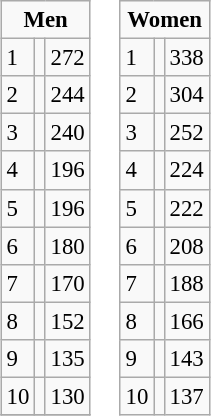<table>
<tr ---- valign="top">
<td><br><table class="wikitable" style="font-size: 95%">
<tr>
<td colspan="3" align="center"><strong>Men</strong></td>
</tr>
<tr>
<td>1</td>
<td align="left"></td>
<td>272</td>
</tr>
<tr>
<td>2</td>
<td align="left"></td>
<td>244</td>
</tr>
<tr>
<td>3</td>
<td align="left"></td>
<td>240</td>
</tr>
<tr>
<td>4</td>
<td align="left"></td>
<td>196</td>
</tr>
<tr>
<td>5</td>
<td align="left"></td>
<td>196</td>
</tr>
<tr>
<td>6</td>
<td align="left"></td>
<td>180</td>
</tr>
<tr>
<td>7</td>
<td align="left"></td>
<td>170</td>
</tr>
<tr>
<td>8</td>
<td align="left"></td>
<td>152</td>
</tr>
<tr>
<td>9</td>
<td align="left"></td>
<td>135</td>
</tr>
<tr>
<td>10</td>
<td align="left"></td>
<td>130</td>
</tr>
<tr>
</tr>
</table>
</td>
<td><br><table class="wikitable" style="font-size: 95%">
<tr>
<td colspan="3" align="center"><strong>Women</strong></td>
</tr>
<tr>
<td>1</td>
<td align="left"></td>
<td>338</td>
</tr>
<tr>
<td>2</td>
<td align="left"></td>
<td>304</td>
</tr>
<tr>
<td>3</td>
<td align="left"></td>
<td>252</td>
</tr>
<tr>
<td>4</td>
<td align="left"></td>
<td>224</td>
</tr>
<tr>
<td>5</td>
<td align="left"></td>
<td>222</td>
</tr>
<tr>
<td>6</td>
<td align="left"></td>
<td>208</td>
</tr>
<tr>
<td>7</td>
<td align="left"></td>
<td>188</td>
</tr>
<tr>
<td>8</td>
<td align="left"></td>
<td>166</td>
</tr>
<tr>
<td>9</td>
<td align="left"></td>
<td>143</td>
</tr>
<tr>
<td>10</td>
<td align="left"></td>
<td>137</td>
</tr>
</table>
</td>
<td></td>
</tr>
</table>
